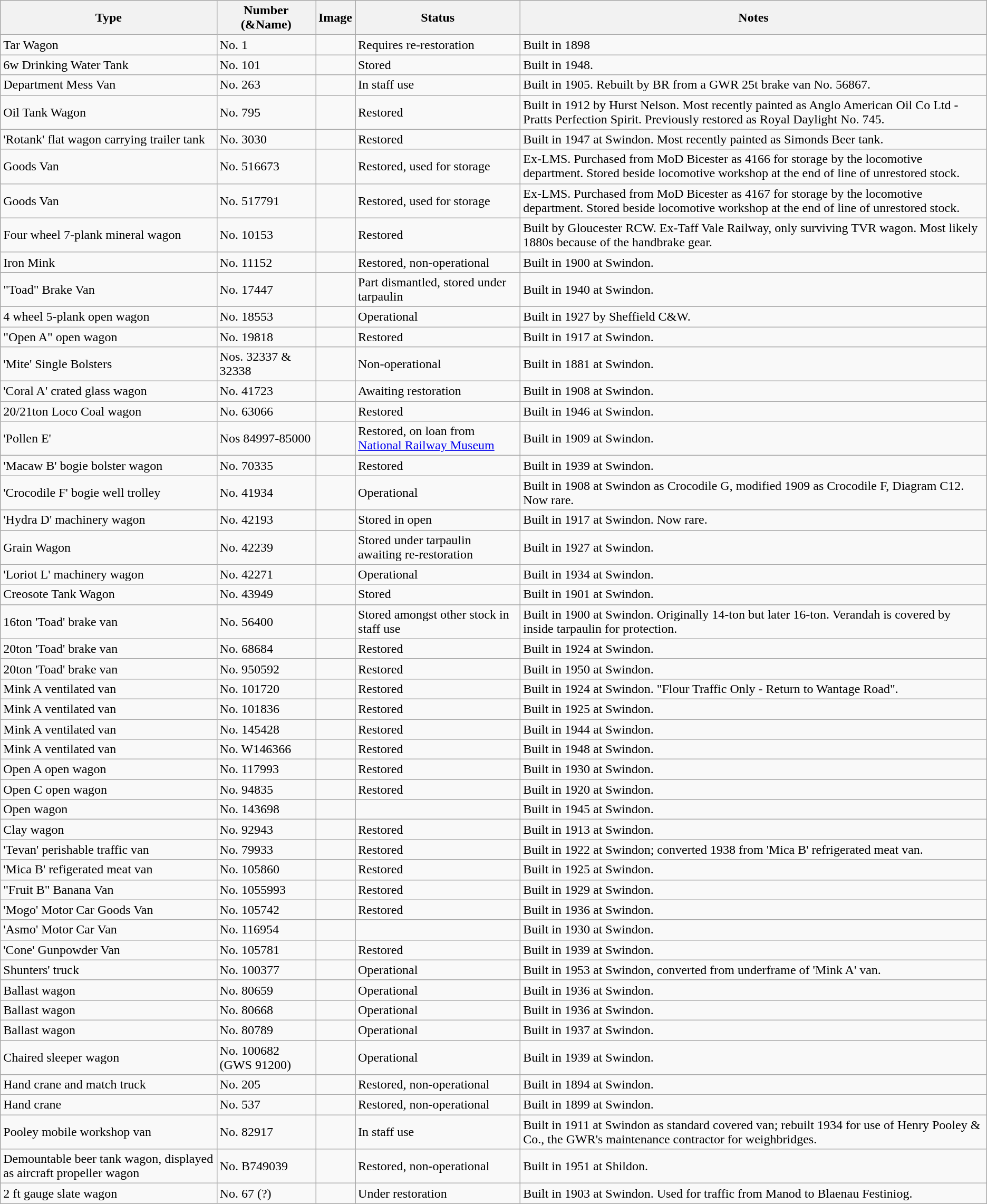<table class="wikitable sortable">
<tr>
<th>Type</th>
<th>Number (&Name)</th>
<th class="unsortable">Image</th>
<th>Status</th>
<th>Notes</th>
</tr>
<tr>
<td>Tar Wagon</td>
<td>No. 1</td>
<td></td>
<td>Requires re-restoration</td>
<td>Built in 1898</td>
</tr>
<tr>
<td>6w Drinking Water Tank</td>
<td>No. 101</td>
<td></td>
<td>Stored</td>
<td>Built in 1948.</td>
</tr>
<tr>
<td>Department Mess Van</td>
<td>No. 263</td>
<td></td>
<td>In staff use</td>
<td>Built in 1905. Rebuilt by BR from a GWR 25t brake van No. 56867.</td>
</tr>
<tr>
<td>Oil Tank Wagon</td>
<td>No. 795</td>
<td></td>
<td>Restored</td>
<td>Built in 1912 by Hurst Nelson. Most recently painted as Anglo American Oil Co Ltd - Pratts Perfection Spirit. Previously restored as Royal Daylight No. 745.</td>
</tr>
<tr>
<td>'Rotank' flat wagon carrying trailer tank</td>
<td>No. 3030</td>
<td></td>
<td>Restored</td>
<td>Built in 1947 at Swindon. Most recently painted as Simonds Beer tank.</td>
</tr>
<tr>
<td>Goods Van</td>
<td>No. 516673</td>
<td></td>
<td>Restored, used for storage</td>
<td>Ex-LMS. Purchased from MoD Bicester as 4166 for storage by the locomotive department. Stored beside locomotive workshop at the end of line of unrestored stock.</td>
</tr>
<tr>
<td>Goods Van</td>
<td>No. 517791</td>
<td></td>
<td>Restored, used for storage</td>
<td>Ex-LMS. Purchased from MoD Bicester as 4167 for storage by the locomotive department. Stored beside locomotive workshop at the end of line of unrestored stock.</td>
</tr>
<tr>
<td>Four wheel 7-plank mineral wagon</td>
<td>No. 10153</td>
<td></td>
<td>Restored</td>
<td>Built by Gloucester RCW. Ex-Taff Vale Railway, only surviving TVR wagon. Most likely 1880s because of the handbrake gear.</td>
</tr>
<tr>
<td>Iron Mink</td>
<td>No. 11152</td>
<td></td>
<td>Restored, non-operational</td>
<td>Built in 1900 at Swindon.</td>
</tr>
<tr>
<td>"Toad" Brake Van</td>
<td>No. 17447</td>
<td></td>
<td>Part dismantled, stored under tarpaulin</td>
<td>Built in 1940 at Swindon.</td>
</tr>
<tr>
<td>4 wheel 5-plank open wagon</td>
<td>No. 18553</td>
<td></td>
<td>Operational</td>
<td>Built in 1927 by Sheffield C&W.</td>
</tr>
<tr>
<td>"Open A" open wagon</td>
<td>No. 19818</td>
<td></td>
<td>Restored</td>
<td>Built in 1917 at Swindon.</td>
</tr>
<tr>
<td>'Mite' Single Bolsters</td>
<td>Nos. 32337 & 32338</td>
<td></td>
<td>Non-operational</td>
<td>Built in 1881 at Swindon.</td>
</tr>
<tr>
<td>'Coral A' crated glass wagon</td>
<td>No. 41723</td>
<td></td>
<td>Awaiting restoration</td>
<td>Built in 1908 at Swindon.</td>
</tr>
<tr>
<td>20/21ton Loco Coal wagon</td>
<td>No. 63066</td>
<td></td>
<td>Restored</td>
<td>Built in 1946 at Swindon.</td>
</tr>
<tr>
<td>'Pollen E'</td>
<td>Nos 84997-85000</td>
<td></td>
<td>Restored, on loan from <a href='#'>National Railway Museum</a></td>
<td>Built in 1909 at Swindon.</td>
</tr>
<tr>
<td>'Macaw B' bogie bolster wagon</td>
<td>No. 70335</td>
<td></td>
<td>Restored</td>
<td>Built in 1939 at Swindon.</td>
</tr>
<tr>
<td>'Crocodile F' bogie well trolley</td>
<td>No. 41934</td>
<td></td>
<td>Operational</td>
<td>Built in 1908 at Swindon as Crocodile G, modified 1909 as Crocodile F, Diagram C12. Now rare.</td>
</tr>
<tr>
<td>'Hydra D' machinery wagon</td>
<td>No. 42193</td>
<td></td>
<td>Stored in open</td>
<td>Built in 1917 at Swindon. Now rare.</td>
</tr>
<tr>
<td>Grain Wagon</td>
<td>No. 42239</td>
<td></td>
<td>Stored under tarpaulin awaiting re-restoration</td>
<td>Built in 1927 at Swindon.</td>
</tr>
<tr>
<td>'Loriot L' machinery wagon</td>
<td>No. 42271</td>
<td></td>
<td>Operational</td>
<td>Built in 1934 at Swindon.</td>
</tr>
<tr>
<td>Creosote Tank Wagon</td>
<td>No. 43949</td>
<td></td>
<td>Stored</td>
<td>Built in 1901 at Swindon.</td>
</tr>
<tr>
<td>16ton 'Toad' brake van</td>
<td>No. 56400</td>
<td></td>
<td>Stored amongst other stock in staff use</td>
<td>Built in 1900 at Swindon. Originally 14-ton but later 16-ton. Verandah is covered by inside tarpaulin for protection.</td>
</tr>
<tr>
<td>20ton 'Toad' brake van</td>
<td>No. 68684</td>
<td></td>
<td>Restored</td>
<td>Built in 1924 at Swindon.</td>
</tr>
<tr>
<td>20ton 'Toad' brake van</td>
<td>No. 950592</td>
<td></td>
<td>Restored</td>
<td>Built in 1950 at Swindon.</td>
</tr>
<tr>
<td>Mink A ventilated van</td>
<td>No. 101720</td>
<td></td>
<td>Restored</td>
<td>Built in 1924 at Swindon. "Flour Traffic Only - Return to Wantage Road".</td>
</tr>
<tr>
<td>Mink A ventilated van</td>
<td>No. 101836</td>
<td></td>
<td>Restored</td>
<td>Built in 1925 at Swindon.</td>
</tr>
<tr>
<td>Mink A ventilated van</td>
<td>No. 145428</td>
<td></td>
<td>Restored</td>
<td>Built in 1944 at Swindon.</td>
</tr>
<tr>
<td>Mink A ventilated van</td>
<td>No. W146366</td>
<td></td>
<td>Restored</td>
<td>Built in 1948 at Swindon.</td>
</tr>
<tr>
<td>Open A open wagon</td>
<td>No. 117993</td>
<td></td>
<td>Restored</td>
<td>Built in 1930 at Swindon.</td>
</tr>
<tr>
<td>Open C open wagon</td>
<td>No. 94835</td>
<td></td>
<td>Restored</td>
<td>Built in 1920 at Swindon.</td>
</tr>
<tr>
<td>Open wagon</td>
<td>No. 143698</td>
<td></td>
<td></td>
<td>Built in 1945 at Swindon.</td>
</tr>
<tr>
<td>Clay wagon</td>
<td>No. 92943</td>
<td></td>
<td>Restored</td>
<td>Built in 1913 at Swindon.</td>
</tr>
<tr>
<td>'Tevan' perishable traffic van</td>
<td>No. 79933</td>
<td></td>
<td>Restored</td>
<td>Built in 1922 at Swindon; converted 1938 from 'Mica B' refrigerated meat van.</td>
</tr>
<tr>
<td>'Mica B' refigerated meat van</td>
<td>No. 105860</td>
<td></td>
<td>Restored</td>
<td>Built in 1925 at Swindon.</td>
</tr>
<tr>
<td>"Fruit B" Banana Van</td>
<td>No. 1055993</td>
<td></td>
<td>Restored</td>
<td>Built in 1929 at Swindon.</td>
</tr>
<tr>
<td>'Mogo' Motor Car Goods Van</td>
<td>No. 105742</td>
<td></td>
<td>Restored</td>
<td>Built in 1936 at Swindon.</td>
</tr>
<tr>
<td>'Asmo' Motor Car Van</td>
<td>No. 116954</td>
<td></td>
<td></td>
<td>Built in 1930 at Swindon.</td>
</tr>
<tr>
<td>'Cone' Gunpowder Van</td>
<td>No. 105781</td>
<td></td>
<td>Restored</td>
<td>Built in 1939 at Swindon.</td>
</tr>
<tr>
<td>Shunters' truck</td>
<td>No. 100377</td>
<td></td>
<td>Operational</td>
<td>Built in 1953 at Swindon, converted from underframe of 'Mink A' van.</td>
</tr>
<tr>
<td>Ballast wagon</td>
<td>No. 80659</td>
<td></td>
<td>Operational</td>
<td>Built in 1936 at Swindon.</td>
</tr>
<tr>
<td>Ballast wagon</td>
<td>No. 80668</td>
<td></td>
<td>Operational</td>
<td>Built in 1936 at Swindon.</td>
</tr>
<tr>
<td>Ballast wagon</td>
<td>No. 80789</td>
<td></td>
<td>Operational</td>
<td>Built in 1937 at Swindon.</td>
</tr>
<tr>
<td>Chaired sleeper wagon</td>
<td>No. 100682 (GWS 91200)</td>
<td></td>
<td>Operational</td>
<td>Built in 1939 at Swindon.</td>
</tr>
<tr>
<td>Hand crane and match truck</td>
<td>No. 205</td>
<td></td>
<td>Restored, non-operational</td>
<td>Built in 1894 at Swindon.</td>
</tr>
<tr>
<td>Hand crane</td>
<td>No. 537</td>
<td></td>
<td>Restored, non-operational</td>
<td>Built in 1899 at Swindon.</td>
</tr>
<tr>
<td>Pooley mobile workshop van</td>
<td>No. 82917</td>
<td></td>
<td>In staff use</td>
<td>Built in 1911 at Swindon as standard covered van; rebuilt 1934 for use of Henry Pooley & Co., the GWR's maintenance contractor for weighbridges.</td>
</tr>
<tr>
<td>Demountable beer tank wagon, displayed as aircraft propeller wagon</td>
<td>No. B749039</td>
<td></td>
<td>Restored, non-operational</td>
<td>Built in 1951 at Shildon.</td>
</tr>
<tr>
<td>2 ft gauge slate wagon</td>
<td>No. 67 (?)</td>
<td></td>
<td>Under restoration</td>
<td>Built in 1903 at Swindon. Used for traffic from Manod to Blaenau Festiniog.</td>
</tr>
</table>
